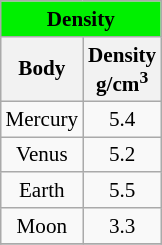<table class=wikitable style="text-align:center; font-size:88%; float:right; margin-left:1em">
<tr bgcolor= style="font-size: smaller;">
<td colspan="8" style="text-align:center;"><strong>Density</strong></td>
</tr>
<tr>
<th>Body</th>
<th>Density<br>g/cm<sup>3</sup></th>
</tr>
<tr>
<td>Mercury</td>
<td>5.4</td>
</tr>
<tr>
<td>Venus</td>
<td>5.2</td>
</tr>
<tr>
<td>Earth</td>
<td>5.5</td>
</tr>
<tr>
<td>Moon</td>
<td>3.3</td>
</tr>
<tr>
</tr>
</table>
